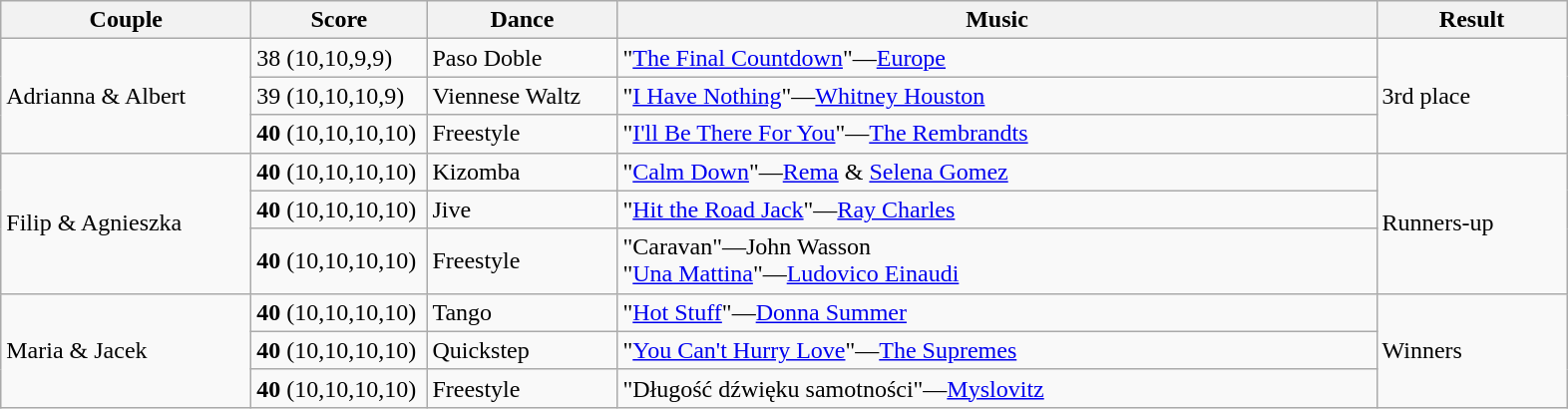<table class="wikitable">
<tr>
<th style="width:160px;">Couple</th>
<th style="width:110px;">Score</th>
<th style="width:120px;">Dance</th>
<th style="width:500px;">Music</th>
<th style="width:120px;">Result</th>
</tr>
<tr>
<td rowspan="3">Adrianna & Albert</td>
<td>38 (10,10,9,9)</td>
<td>Paso Doble</td>
<td>"<a href='#'>The Final Countdown</a>"—<a href='#'>Europe</a></td>
<td rowspan="3">3rd place</td>
</tr>
<tr>
<td>39 (10,10,10,9)</td>
<td>Viennese Waltz</td>
<td>"<a href='#'>I Have Nothing</a>"—<a href='#'>Whitney Houston</a></td>
</tr>
<tr>
<td><strong>40</strong> (10,10,10,10)</td>
<td>Freestyle</td>
<td>"<a href='#'>I'll Be There For You</a>"—<a href='#'>The Rembrandts</a></td>
</tr>
<tr>
<td rowspan="3">Filip & Agnieszka</td>
<td><strong>40</strong> (10,10,10,10)</td>
<td>Kizomba</td>
<td>"<a href='#'>Calm Down</a>"—<a href='#'>Rema</a> & <a href='#'>Selena Gomez</a></td>
<td rowspan="3">Runners-up</td>
</tr>
<tr>
<td><strong>40</strong> (10,10,10,10)</td>
<td>Jive</td>
<td>"<a href='#'>Hit the Road Jack</a>"—<a href='#'>Ray Charles</a></td>
</tr>
<tr>
<td><strong>40</strong> (10,10,10,10)</td>
<td>Freestyle</td>
<td>"Caravan"—John Wasson<br> "<a href='#'>Una Mattina</a>"—<a href='#'>Ludovico Einaudi</a></td>
</tr>
<tr>
<td rowspan="3">Maria & Jacek</td>
<td><strong>40</strong> (10,10,10,10)</td>
<td>Tango</td>
<td>"<a href='#'>Hot Stuff</a>"—<a href='#'>Donna Summer</a></td>
<td rowspan="3">Winners</td>
</tr>
<tr>
<td><strong>40</strong> (10,10,10,10)</td>
<td>Quickstep</td>
<td>"<a href='#'>You Can't Hurry Love</a>"—<a href='#'>The Supremes</a></td>
</tr>
<tr>
<td><strong>40</strong> (10,10,10,10)</td>
<td>Freestyle</td>
<td>"Długość dźwięku samotności"—<a href='#'>Myslovitz</a></td>
</tr>
</table>
